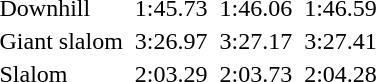<table>
<tr>
<td>Downhill<br></td>
<td></td>
<td align=center>1:45.73</td>
<td></td>
<td align=center>1:46.06</td>
<td></td>
<td align=center>1:46.59</td>
</tr>
<tr>
<td>Giant slalom<br></td>
<td></td>
<td align=center>3:26.97</td>
<td></td>
<td align=center>3:27.17</td>
<td></td>
<td align=center>3:27.41</td>
</tr>
<tr>
<td>Slalom<br></td>
<td></td>
<td align=center>2:03.29</td>
<td></td>
<td align=center>2:03.73</td>
<td></td>
<td align=center>2:04.28</td>
</tr>
</table>
